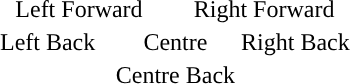<table style="font-size:100%; text-align:center;">
<tr>
<td colspan="2">Left Forward</td>
<td colspan="2">Right Forward</td>
</tr>
<tr>
<td>Left Back</td>
<td colspan="2">Centre</td>
<td>Right Back</td>
</tr>
<tr>
<td></td>
<td colspan="2">Centre Back</td>
<td></td>
</tr>
</table>
